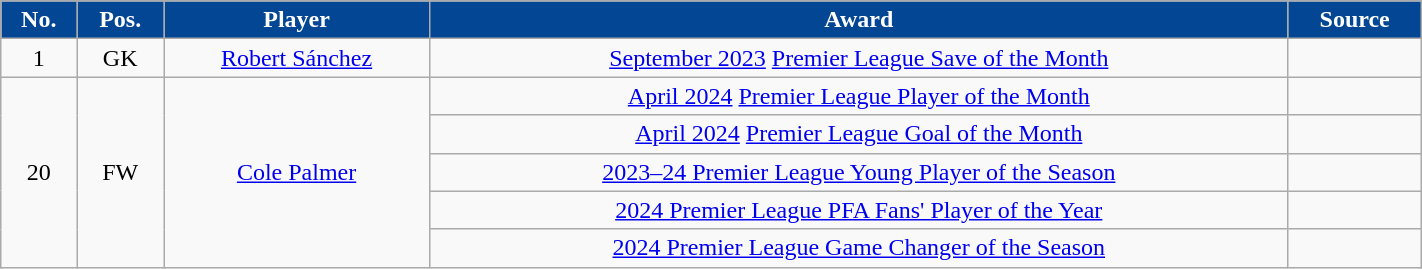<table class="wikitable" style="text-align:center; width:75%">
<tr>
<th scope="col" style="background:#034694; color:#FFFFFF">No.</th>
<th scope="col" style="background:#034694; color:#FFFFFF">Pos.</th>
<th scope="col" style="background:#034694; color:#FFFFFF">Player</th>
<th scope="col" style="background:#034694; color:#FFFFFF">Award</th>
<th scope="col" style="background:#034694; color:#FFFFFF">Source</th>
</tr>
<tr>
<td>1</td>
<td>GK</td>
<td> <a href='#'>Robert Sánchez</a></td>
<td><a href='#'>September 2023</a> <a href='#'>Premier League Save of the Month</a></td>
<td></td>
</tr>
<tr>
<td rowspan="5">20</td>
<td rowspan="5">FW</td>
<td rowspan="5"> <a href='#'>Cole Palmer</a></td>
<td><a href='#'>April 2024</a> <a href='#'>Premier League Player of the Month</a></td>
<td></td>
</tr>
<tr>
<td><a href='#'>April 2024</a> <a href='#'>Premier League Goal of the Month</a></td>
<td></td>
</tr>
<tr>
<td><a href='#'>2023–24 Premier League Young Player of the Season</a></td>
<td></td>
</tr>
<tr>
<td><a href='#'>2024 Premier League PFA Fans' Player of the Year</a></td>
<td></td>
</tr>
<tr>
<td><a href='#'>2024 Premier League Game Changer of the Season</a></td>
<td></td>
</tr>
</table>
